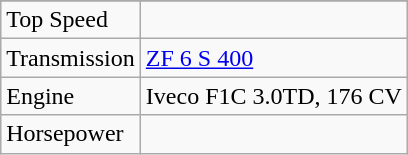<table class="wikitable">
<tr>
</tr>
<tr>
<td>Top Speed</td>
<td></td>
</tr>
<tr>
<td>Transmission</td>
<td><a href='#'>ZF 6 S 400</a></td>
</tr>
<tr>
<td>Engine</td>
<td>Iveco F1C 3.0TD, 176 CV</td>
</tr>
<tr>
<td>Horsepower</td>
<td></td>
</tr>
</table>
